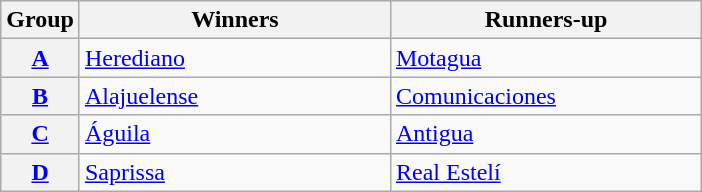<table class="wikitable">
<tr>
<th>Group</th>
<th width=200>Winners</th>
<th width=200>Runners-up</th>
</tr>
<tr>
<th><a href='#'>A</a></th>
<td> <a href='#'>Herediano</a></td>
<td> <a href='#'>Motagua</a></td>
</tr>
<tr>
<th><a href='#'>B</a></th>
<td> <a href='#'>Alajuelense</a></td>
<td> <a href='#'>Comunicaciones</a></td>
</tr>
<tr>
<th><a href='#'>C</a></th>
<td> <a href='#'>Águila</a></td>
<td> <a href='#'>Antigua</a></td>
</tr>
<tr>
<th><a href='#'>D</a></th>
<td> <a href='#'>Saprissa</a></td>
<td> <a href='#'>Real Estelí</a></td>
</tr>
</table>
